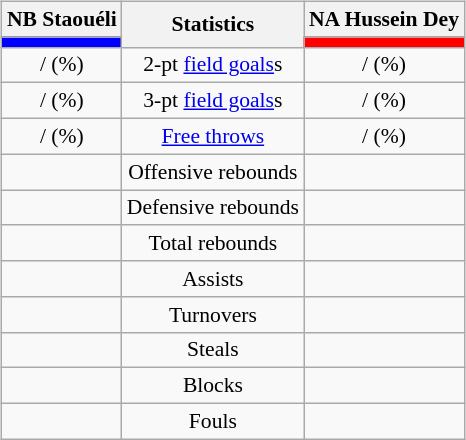<table style="width:100%;">
<tr>
<td valign=top align=right width=33%><br>













</td>
<td style="vertical-align:top; align:center; width:33%;"><br><table style="width:100%;">
<tr>
<td style="width=50%;"></td>
<td></td>
<td style="width=50%;"></td>
</tr>
</table>
<table class="wikitable" style="font-size:90%; text-align:center; margin:auto;" align=center>
<tr>
<th>NB Staouéli</th>
<th rowspan=2>Statistics</th>
<th>NA Hussein Dey</th>
</tr>
<tr>
<td style="background:#0000FF;"></td>
<td style="background:red;"></td>
</tr>
<tr>
<td>/ (%)</td>
<td>2-pt <a href='#'>field goals</a>s</td>
<td>/ (%)</td>
</tr>
<tr>
<td>/ (%)</td>
<td>3-pt <a href='#'>field goals</a>s</td>
<td>/ (%)</td>
</tr>
<tr>
<td>/ (%)</td>
<td><a href='#'>Free throws</a></td>
<td>/ (%)</td>
</tr>
<tr>
<td></td>
<td>Offensive rebounds</td>
<td></td>
</tr>
<tr>
<td></td>
<td>Defensive rebounds</td>
<td></td>
</tr>
<tr>
<td></td>
<td>Total rebounds</td>
<td></td>
</tr>
<tr>
<td></td>
<td>Assists</td>
<td></td>
</tr>
<tr>
<td></td>
<td>Turnovers</td>
<td></td>
</tr>
<tr>
<td></td>
<td>Steals</td>
<td></td>
</tr>
<tr>
<td></td>
<td>Blocks</td>
<td></td>
</tr>
<tr>
<td></td>
<td>Fouls</td>
<td></td>
</tr>
</table>
<br><table class=wikitable style="text-align:center; margin:auto">
<tr>
</tr>
</table>
</td>
<td style="vertical-align:top; align:left; width:33%;"><br>













</td>
</tr>
</table>
